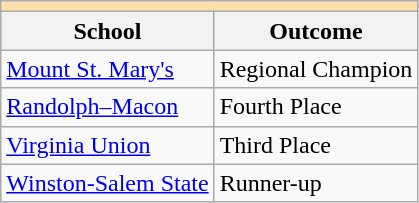<table class="wikitable" style="float:left; margin-right:1em;">
<tr>
<th colspan="3" style="background:#ffdead;"></th>
</tr>
<tr>
<th>School</th>
<th>Outcome</th>
</tr>
<tr>
<td><a href='#'>Mount St. Mary's</a></td>
<td>Regional Champion</td>
</tr>
<tr>
<td><a href='#'>Randolph–Macon</a></td>
<td>Fourth Place</td>
</tr>
<tr>
<td><a href='#'>Virginia Union</a></td>
<td>Third Place</td>
</tr>
<tr>
<td><a href='#'>Winston-Salem State</a></td>
<td>Runner-up</td>
</tr>
</table>
